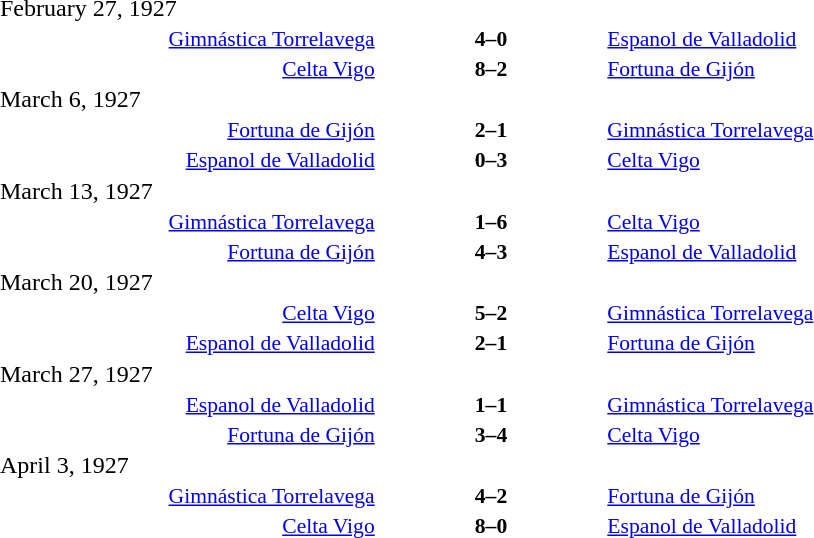<table width=100% cellspacing=1>
<tr>
<th width=20%></th>
<th width=12%></th>
<th width=20%></th>
<th></th>
</tr>
<tr>
<td>February 27, 1927</td>
</tr>
<tr style=font-size:90%>
<td align=right><a href='#'>Gimnástica Torrelavega</a></td>
<td align=center><strong>4–0</strong></td>
<td align=left><a href='#'>Espanol de Valladolid</a></td>
</tr>
<tr style=font-size:90%>
<td align=right><a href='#'>Celta Vigo</a></td>
<td align=center><strong>8–2</strong></td>
<td align=left><a href='#'>Fortuna de Gijón</a></td>
</tr>
<tr>
<td>March 6, 1927</td>
</tr>
<tr style=font-size:90%>
<td align=right><a href='#'>Fortuna de Gijón</a></td>
<td align=center><strong>2–1</strong></td>
<td align=left><a href='#'>Gimnástica Torrelavega</a></td>
</tr>
<tr style=font-size:90%>
<td align=right><a href='#'>Espanol de Valladolid</a></td>
<td align=center><strong>0–3</strong></td>
<td align=left><a href='#'>Celta Vigo</a></td>
</tr>
<tr>
<td>March 13, 1927</td>
</tr>
<tr style=font-size:90%>
<td align=right><a href='#'>Gimnástica Torrelavega</a></td>
<td align=center><strong>1–6</strong></td>
<td align=left><a href='#'>Celta Vigo</a></td>
</tr>
<tr style=font-size:90%>
<td align=right><a href='#'>Fortuna de Gijón</a></td>
<td align=center><strong>4–3</strong></td>
<td align=left><a href='#'>Espanol de Valladolid</a></td>
</tr>
<tr>
<td>March 20, 1927</td>
</tr>
<tr style=font-size:90%>
<td align=right><a href='#'>Celta Vigo</a></td>
<td align=center><strong>5–2</strong></td>
<td align=left><a href='#'>Gimnástica Torrelavega</a></td>
</tr>
<tr style=font-size:90%>
<td align=right><a href='#'>Espanol de Valladolid</a></td>
<td align=center><strong>2–1</strong></td>
<td align=left><a href='#'>Fortuna de Gijón</a></td>
</tr>
<tr>
<td>March 27, 1927</td>
</tr>
<tr style=font-size:90%>
<td align=right><a href='#'>Espanol de Valladolid</a></td>
<td align=center><strong>1–1</strong></td>
<td align=left><a href='#'>Gimnástica Torrelavega</a></td>
</tr>
<tr style=font-size:90%>
<td align=right><a href='#'>Fortuna de Gijón</a></td>
<td align=center><strong>3–4</strong></td>
<td align=left><a href='#'>Celta Vigo</a></td>
</tr>
<tr>
<td>April 3, 1927</td>
</tr>
<tr style=font-size:90%>
<td align=right><a href='#'>Gimnástica Torrelavega</a></td>
<td align=center><strong>4–2</strong></td>
<td align=left><a href='#'>Fortuna de Gijón</a></td>
</tr>
<tr style=font-size:90%>
<td align=right><a href='#'>Celta Vigo</a></td>
<td align=center><strong>8–0</strong></td>
<td align=left><a href='#'>Espanol de Valladolid</a></td>
</tr>
<tr>
</tr>
</table>
